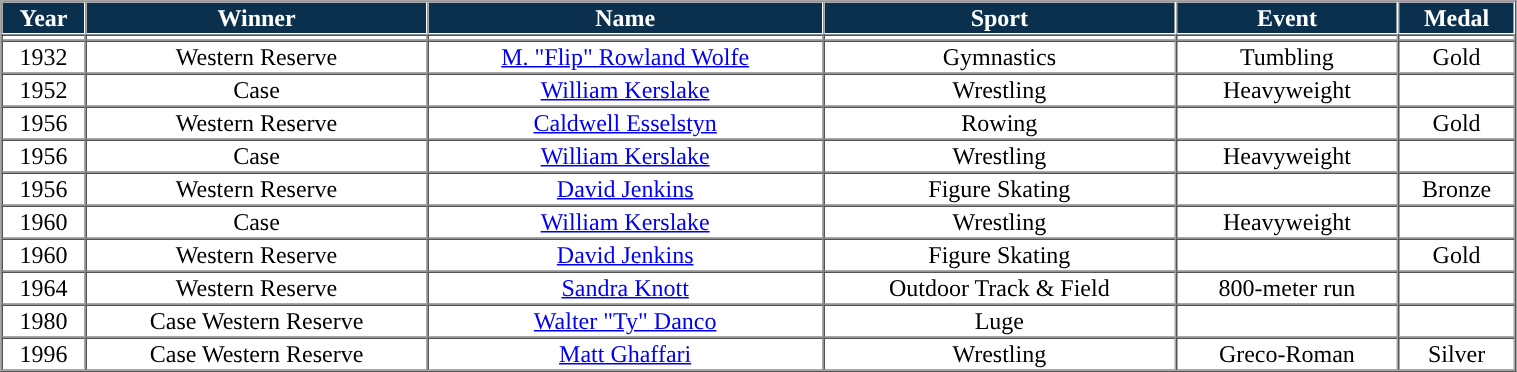<table bcellpadding="1" border="1" cellspacing="0" style="width:80%;"valign="top">
<tr>
<th - style="background:#0A304E; color:white">Year</th>
<th - style="background:#0A304E; color:white">Winner</th>
<th - style="background:#0A304E; color:white">Name</th>
<th - style="background:#0A304E; color:white">Sport</th>
<th - style="background:#0A304E; color:white">Event</th>
<th - style="background:#0A304E; color:white">Medal</th>
</tr>
<tr style="text-align:center;">
<td></td>
<td></td>
<td></td>
<td></td>
<td></td>
<td></td>
</tr>
<tr style="text-align:center;">
<td>1932</td>
<td>Western Reserve</td>
<td><a href='#'>M. "Flip" Rowland Wolfe</a></td>
<td>Gymnastics</td>
<td>Tumbling</td>
<td>Gold</td>
</tr>
<tr style="text-align:center;">
<td>1952</td>
<td>Case</td>
<td><a href='#'>William Kerslake</a></td>
<td>Wrestling</td>
<td>Heavyweight</td>
<td></td>
</tr>
<tr style="text-align:center;">
<td>1956</td>
<td>Western Reserve</td>
<td><a href='#'>Caldwell Esselstyn</a></td>
<td>Rowing</td>
<td></td>
<td>Gold</td>
</tr>
<tr style="text-align:center;">
<td>1956</td>
<td>Case</td>
<td><a href='#'>William Kerslake</a></td>
<td>Wrestling</td>
<td>Heavyweight</td>
<td></td>
</tr>
<tr style="text-align:center;">
<td>1956</td>
<td>Western Reserve</td>
<td><a href='#'>David Jenkins</a></td>
<td>Figure Skating</td>
<td></td>
<td>Bronze</td>
</tr>
<tr style="text-align:center;">
<td>1960</td>
<td>Case</td>
<td><a href='#'>William Kerslake</a></td>
<td>Wrestling</td>
<td>Heavyweight</td>
<td></td>
</tr>
<tr style="text-align:center;">
<td>1960</td>
<td>Western Reserve</td>
<td><a href='#'>David Jenkins</a></td>
<td>Figure Skating</td>
<td></td>
<td>Gold</td>
</tr>
<tr style="text-align:center;">
<td>1964</td>
<td>Western Reserve</td>
<td><a href='#'>Sandra Knott</a></td>
<td>Outdoor Track & Field</td>
<td>800-meter run</td>
<td></td>
</tr>
<tr style="text-align:center;">
<td>1980</td>
<td>Case Western Reserve</td>
<td><a href='#'>Walter "Ty" Danco</a></td>
<td>Luge</td>
<td></td>
<td></td>
</tr>
<tr style="text-align:center;">
<td>1996</td>
<td>Case Western Reserve</td>
<td><a href='#'>Matt Ghaffari</a></td>
<td>Wrestling</td>
<td>Greco-Roman</td>
<td>Silver</td>
</tr>
<tr style="text-align:center;">
</tr>
</table>
